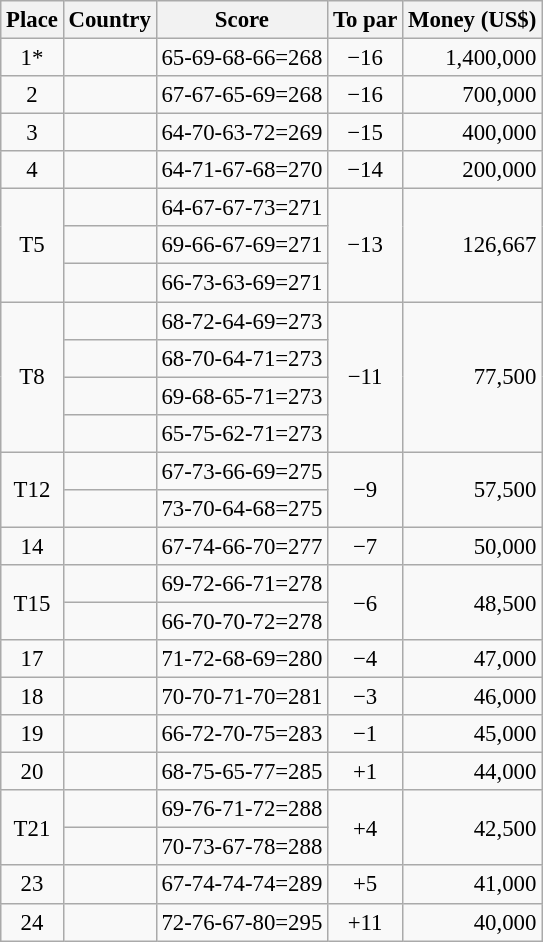<table class="wikitable" style="font-size:95%;">
<tr>
<th>Place</th>
<th>Country</th>
<th>Score</th>
<th>To par</th>
<th>Money (US$)</th>
</tr>
<tr>
<td align=center>1*</td>
<td></td>
<td>65-69-68-66=268</td>
<td align=center>−16</td>
<td align=right>1,400,000</td>
</tr>
<tr>
<td align=center>2</td>
<td></td>
<td>67-67-65-69=268</td>
<td align=center>−16</td>
<td align=right>700,000</td>
</tr>
<tr>
<td align=center>3</td>
<td></td>
<td>64-70-63-72=269</td>
<td align=center>−15</td>
<td align=right>400,000</td>
</tr>
<tr>
<td align=center>4</td>
<td></td>
<td>64-71-67-68=270</td>
<td align=center>−14</td>
<td align=right>200,000</td>
</tr>
<tr>
<td align=center rowspan=3>T5</td>
<td></td>
<td>64-67-67-73=271</td>
<td align=center rowspan=3>−13</td>
<td align=right rowspan=3>126,667</td>
</tr>
<tr>
<td></td>
<td>69-66-67-69=271</td>
</tr>
<tr>
<td></td>
<td>66-73-63-69=271</td>
</tr>
<tr>
<td align=center rowspan=4>T8</td>
<td></td>
<td>68-72-64-69=273</td>
<td align=center rowspan=4>−11</td>
<td align=right rowspan=4>77,500</td>
</tr>
<tr>
<td></td>
<td>68-70-64-71=273</td>
</tr>
<tr>
<td></td>
<td>69-68-65-71=273</td>
</tr>
<tr>
<td></td>
<td>65-75-62-71=273</td>
</tr>
<tr>
<td align=center rowspan=2>T12</td>
<td></td>
<td>67-73-66-69=275</td>
<td align=center rowspan=2>−9</td>
<td align=right rowspan=2>57,500</td>
</tr>
<tr>
<td></td>
<td>73-70-64-68=275</td>
</tr>
<tr>
<td align=center>14</td>
<td></td>
<td>67-74-66-70=277</td>
<td align=center>−7</td>
<td align=right>50,000</td>
</tr>
<tr>
<td align=center rowspan=2>T15</td>
<td></td>
<td>69-72-66-71=278</td>
<td align=center rowspan=2>−6</td>
<td align=right rowspan=2>48,500</td>
</tr>
<tr>
<td></td>
<td>66-70-70-72=278</td>
</tr>
<tr>
<td align=center>17</td>
<td></td>
<td>71-72-68-69=280</td>
<td align=center>−4</td>
<td align=right>47,000</td>
</tr>
<tr>
<td align=center>18</td>
<td></td>
<td>70-70-71-70=281</td>
<td align=center>−3</td>
<td align=right>46,000</td>
</tr>
<tr>
<td align=center>19</td>
<td></td>
<td>66-72-70-75=283</td>
<td align=center>−1</td>
<td align=right>45,000</td>
</tr>
<tr>
<td align=center>20</td>
<td></td>
<td>68-75-65-77=285</td>
<td align=center>+1</td>
<td align=right>44,000</td>
</tr>
<tr>
<td align=center rowspan=2>T21</td>
<td></td>
<td>69-76-71-72=288</td>
<td align=center rowspan=2>+4</td>
<td align=right rowspan=2>42,500</td>
</tr>
<tr>
<td></td>
<td>70-73-67-78=288</td>
</tr>
<tr>
<td align=center>23</td>
<td></td>
<td>67-74-74-74=289</td>
<td align=center>+5</td>
<td align=right>41,000</td>
</tr>
<tr>
<td align=center>24</td>
<td></td>
<td>72-76-67-80=295</td>
<td align=center>+11</td>
<td align=right>40,000</td>
</tr>
</table>
